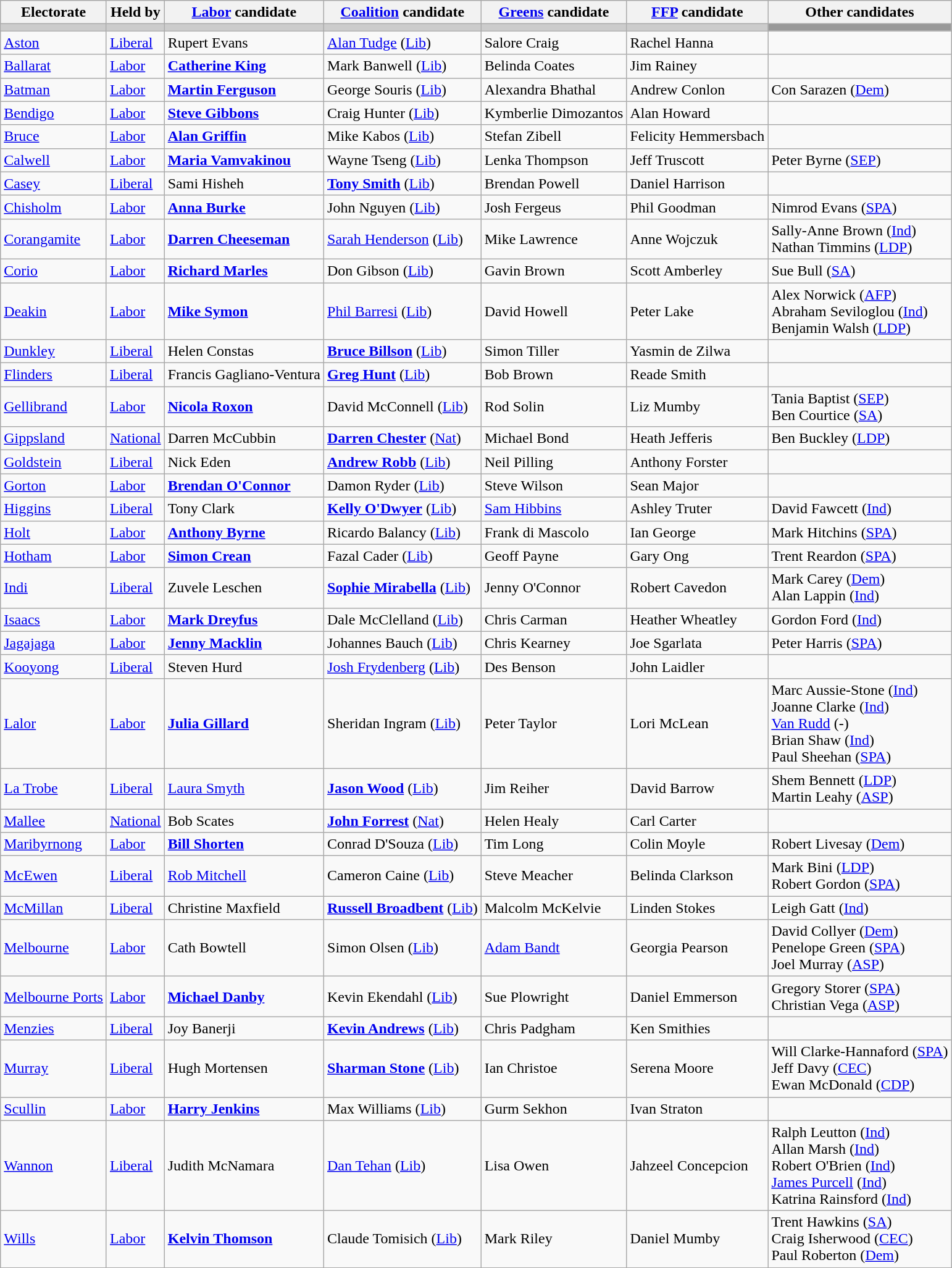<table class="wikitable">
<tr>
<th>Electorate</th>
<th>Held by</th>
<th><a href='#'>Labor</a> candidate</th>
<th><a href='#'>Coalition</a> candidate</th>
<th><a href='#'>Greens</a> candidate</th>
<th><a href='#'>FFP</a> candidate</th>
<th>Other candidates</th>
</tr>
<tr style="background:#ccc;">
<td></td>
<td></td>
<td></td>
<td></td>
<td></td>
<td></td>
<td style="background:#999;"></td>
</tr>
<tr>
<td><a href='#'>Aston</a></td>
<td><a href='#'>Liberal</a></td>
<td>Rupert Evans</td>
<td><a href='#'>Alan Tudge</a> (<a href='#'>Lib</a>)</td>
<td>Salore Craig</td>
<td>Rachel Hanna</td>
<td></td>
</tr>
<tr>
<td><a href='#'>Ballarat</a></td>
<td><a href='#'>Labor</a></td>
<td><strong><a href='#'>Catherine King</a></strong></td>
<td>Mark Banwell (<a href='#'>Lib</a>)</td>
<td>Belinda Coates</td>
<td>Jim Rainey</td>
<td></td>
</tr>
<tr>
<td><a href='#'>Batman</a></td>
<td><a href='#'>Labor</a></td>
<td><strong><a href='#'>Martin Ferguson</a></strong></td>
<td>George Souris (<a href='#'>Lib</a>)</td>
<td>Alexandra Bhathal</td>
<td>Andrew Conlon</td>
<td>Con Sarazen (<a href='#'>Dem</a>)</td>
</tr>
<tr>
<td><a href='#'>Bendigo</a></td>
<td><a href='#'>Labor</a></td>
<td><strong><a href='#'>Steve Gibbons</a></strong></td>
<td>Craig Hunter (<a href='#'>Lib</a>)</td>
<td>Kymberlie Dimozantos</td>
<td>Alan Howard</td>
<td></td>
</tr>
<tr>
<td><a href='#'>Bruce</a></td>
<td><a href='#'>Labor</a></td>
<td><strong><a href='#'>Alan Griffin</a></strong></td>
<td>Mike Kabos (<a href='#'>Lib</a>)</td>
<td>Stefan Zibell</td>
<td>Felicity Hemmersbach</td>
<td></td>
</tr>
<tr>
<td><a href='#'>Calwell</a></td>
<td><a href='#'>Labor</a></td>
<td><strong><a href='#'>Maria Vamvakinou</a></strong></td>
<td>Wayne Tseng (<a href='#'>Lib</a>)</td>
<td>Lenka Thompson</td>
<td>Jeff Truscott</td>
<td>Peter Byrne (<a href='#'>SEP</a>)</td>
</tr>
<tr>
<td><a href='#'>Casey</a></td>
<td><a href='#'>Liberal</a></td>
<td>Sami Hisheh</td>
<td><strong><a href='#'>Tony Smith</a></strong> (<a href='#'>Lib</a>)</td>
<td>Brendan Powell</td>
<td>Daniel Harrison</td>
<td></td>
</tr>
<tr>
<td><a href='#'>Chisholm</a></td>
<td><a href='#'>Labor</a></td>
<td><strong><a href='#'>Anna Burke</a></strong></td>
<td>John Nguyen (<a href='#'>Lib</a>)</td>
<td>Josh Fergeus</td>
<td>Phil Goodman</td>
<td>Nimrod Evans (<a href='#'>SPA</a>)</td>
</tr>
<tr>
<td><a href='#'>Corangamite</a></td>
<td><a href='#'>Labor</a></td>
<td><strong><a href='#'>Darren Cheeseman</a></strong></td>
<td><a href='#'>Sarah Henderson</a> (<a href='#'>Lib</a>)</td>
<td>Mike Lawrence</td>
<td>Anne Wojczuk</td>
<td>Sally-Anne Brown (<a href='#'>Ind</a>)<br>Nathan Timmins (<a href='#'>LDP</a>)</td>
</tr>
<tr>
<td><a href='#'>Corio</a></td>
<td><a href='#'>Labor</a></td>
<td><strong><a href='#'>Richard Marles</a></strong></td>
<td>Don Gibson (<a href='#'>Lib</a>)</td>
<td>Gavin Brown</td>
<td>Scott Amberley</td>
<td>Sue Bull (<a href='#'>SA</a>)</td>
</tr>
<tr>
<td><a href='#'>Deakin</a></td>
<td><a href='#'>Labor</a></td>
<td><strong><a href='#'>Mike Symon</a></strong></td>
<td><a href='#'>Phil Barresi</a> (<a href='#'>Lib</a>)</td>
<td>David Howell</td>
<td>Peter Lake</td>
<td>Alex Norwick (<a href='#'>AFP</a>)<br>Abraham Seviloglou (<a href='#'>Ind</a>)<br>Benjamin Walsh (<a href='#'>LDP</a>)</td>
</tr>
<tr>
<td><a href='#'>Dunkley</a></td>
<td><a href='#'>Liberal</a></td>
<td>Helen Constas</td>
<td><strong><a href='#'>Bruce Billson</a></strong> (<a href='#'>Lib</a>)</td>
<td>Simon Tiller</td>
<td>Yasmin de Zilwa</td>
<td></td>
</tr>
<tr>
<td><a href='#'>Flinders</a></td>
<td><a href='#'>Liberal</a></td>
<td>Francis Gagliano-Ventura</td>
<td><strong><a href='#'>Greg Hunt</a></strong> (<a href='#'>Lib</a>)</td>
<td>Bob Brown</td>
<td>Reade Smith</td>
<td></td>
</tr>
<tr>
<td><a href='#'>Gellibrand</a></td>
<td><a href='#'>Labor</a></td>
<td><strong><a href='#'>Nicola Roxon</a></strong></td>
<td>David McConnell (<a href='#'>Lib</a>)</td>
<td>Rod Solin</td>
<td>Liz Mumby</td>
<td>Tania Baptist (<a href='#'>SEP</a>)<br>Ben Courtice (<a href='#'>SA</a>)</td>
</tr>
<tr>
<td><a href='#'>Gippsland</a></td>
<td><a href='#'>National</a></td>
<td>Darren McCubbin</td>
<td><strong><a href='#'>Darren Chester</a></strong> (<a href='#'>Nat</a>)</td>
<td>Michael Bond</td>
<td>Heath Jefferis</td>
<td>Ben Buckley (<a href='#'>LDP</a>)</td>
</tr>
<tr>
<td><a href='#'>Goldstein</a></td>
<td><a href='#'>Liberal</a></td>
<td>Nick Eden</td>
<td><strong><a href='#'>Andrew Robb</a></strong> (<a href='#'>Lib</a>)</td>
<td>Neil Pilling</td>
<td>Anthony Forster</td>
<td></td>
</tr>
<tr>
<td><a href='#'>Gorton</a></td>
<td><a href='#'>Labor</a></td>
<td><strong><a href='#'>Brendan O'Connor</a></strong></td>
<td>Damon Ryder (<a href='#'>Lib</a>)</td>
<td>Steve Wilson</td>
<td>Sean Major</td>
<td></td>
</tr>
<tr>
<td><a href='#'>Higgins</a></td>
<td><a href='#'>Liberal</a></td>
<td>Tony Clark</td>
<td><strong><a href='#'>Kelly O'Dwyer</a></strong> (<a href='#'>Lib</a>)</td>
<td><a href='#'>Sam Hibbins</a></td>
<td>Ashley Truter</td>
<td>David Fawcett (<a href='#'>Ind</a>)</td>
</tr>
<tr>
<td><a href='#'>Holt</a></td>
<td><a href='#'>Labor</a></td>
<td><strong><a href='#'>Anthony Byrne</a></strong></td>
<td>Ricardo Balancy (<a href='#'>Lib</a>)</td>
<td>Frank di Mascolo</td>
<td>Ian George</td>
<td>Mark Hitchins (<a href='#'>SPA</a>)</td>
</tr>
<tr>
<td><a href='#'>Hotham</a></td>
<td><a href='#'>Labor</a></td>
<td><strong><a href='#'>Simon Crean</a></strong></td>
<td>Fazal Cader (<a href='#'>Lib</a>)</td>
<td>Geoff Payne</td>
<td>Gary Ong</td>
<td>Trent Reardon (<a href='#'>SPA</a>)</td>
</tr>
<tr>
<td><a href='#'>Indi</a></td>
<td><a href='#'>Liberal</a></td>
<td>Zuvele Leschen</td>
<td><strong><a href='#'>Sophie Mirabella</a></strong> (<a href='#'>Lib</a>)</td>
<td>Jenny O'Connor</td>
<td>Robert Cavedon</td>
<td>Mark Carey (<a href='#'>Dem</a>)<br>Alan Lappin (<a href='#'>Ind</a>)</td>
</tr>
<tr>
<td><a href='#'>Isaacs</a></td>
<td><a href='#'>Labor</a></td>
<td><strong><a href='#'>Mark Dreyfus</a></strong></td>
<td>Dale McClelland (<a href='#'>Lib</a>)</td>
<td>Chris Carman</td>
<td>Heather Wheatley</td>
<td>Gordon Ford (<a href='#'>Ind</a>)</td>
</tr>
<tr>
<td><a href='#'>Jagajaga</a></td>
<td><a href='#'>Labor</a></td>
<td><strong><a href='#'>Jenny Macklin</a></strong></td>
<td>Johannes Bauch (<a href='#'>Lib</a>)</td>
<td>Chris Kearney</td>
<td>Joe Sgarlata</td>
<td>Peter Harris (<a href='#'>SPA</a>)</td>
</tr>
<tr>
<td><a href='#'>Kooyong</a></td>
<td><a href='#'>Liberal</a></td>
<td>Steven Hurd</td>
<td><a href='#'>Josh Frydenberg</a> (<a href='#'>Lib</a>)</td>
<td>Des Benson</td>
<td>John Laidler</td>
<td></td>
</tr>
<tr>
<td><a href='#'>Lalor</a></td>
<td><a href='#'>Labor</a></td>
<td><strong><a href='#'>Julia Gillard</a></strong></td>
<td>Sheridan Ingram (<a href='#'>Lib</a>)</td>
<td>Peter Taylor</td>
<td>Lori McLean</td>
<td>Marc Aussie-Stone (<a href='#'>Ind</a>)<br>Joanne Clarke (<a href='#'>Ind</a>)<br><a href='#'>Van Rudd</a> (-)<br>Brian Shaw (<a href='#'>Ind</a>)<br>Paul Sheehan (<a href='#'>SPA</a>)</td>
</tr>
<tr>
<td><a href='#'>La Trobe</a></td>
<td><a href='#'>Liberal</a></td>
<td><a href='#'>Laura Smyth</a></td>
<td><strong><a href='#'>Jason Wood</a></strong> (<a href='#'>Lib</a>)</td>
<td>Jim Reiher</td>
<td>David Barrow</td>
<td>Shem Bennett (<a href='#'>LDP</a>)<br>Martin Leahy (<a href='#'>ASP</a>)</td>
</tr>
<tr>
<td><a href='#'>Mallee</a></td>
<td><a href='#'>National</a></td>
<td>Bob Scates</td>
<td><strong><a href='#'>John Forrest</a></strong> (<a href='#'>Nat</a>)</td>
<td>Helen Healy</td>
<td>Carl Carter</td>
<td></td>
</tr>
<tr>
<td><a href='#'>Maribyrnong</a></td>
<td><a href='#'>Labor</a></td>
<td><strong><a href='#'>Bill Shorten</a></strong></td>
<td>Conrad D'Souza (<a href='#'>Lib</a>)</td>
<td>Tim Long</td>
<td>Colin Moyle</td>
<td>Robert Livesay (<a href='#'>Dem</a>)</td>
</tr>
<tr>
<td><a href='#'>McEwen</a></td>
<td><a href='#'>Liberal</a></td>
<td><a href='#'>Rob Mitchell</a></td>
<td>Cameron Caine (<a href='#'>Lib</a>)</td>
<td>Steve Meacher</td>
<td>Belinda Clarkson</td>
<td>Mark Bini (<a href='#'>LDP</a>)<br>Robert Gordon (<a href='#'>SPA</a>)</td>
</tr>
<tr>
<td><a href='#'>McMillan</a></td>
<td><a href='#'>Liberal</a></td>
<td>Christine Maxfield</td>
<td><strong><a href='#'>Russell Broadbent</a></strong> (<a href='#'>Lib</a>)</td>
<td>Malcolm McKelvie</td>
<td>Linden Stokes</td>
<td>Leigh Gatt (<a href='#'>Ind</a>)</td>
</tr>
<tr>
<td><a href='#'>Melbourne</a></td>
<td><a href='#'>Labor</a></td>
<td>Cath Bowtell</td>
<td>Simon Olsen (<a href='#'>Lib</a>)</td>
<td><a href='#'>Adam Bandt</a></td>
<td>Georgia Pearson</td>
<td>David Collyer (<a href='#'>Dem</a>)<br>Penelope Green (<a href='#'>SPA</a>)<br>Joel Murray (<a href='#'>ASP</a>)</td>
</tr>
<tr>
<td><a href='#'>Melbourne Ports</a></td>
<td><a href='#'>Labor</a></td>
<td><strong><a href='#'>Michael Danby</a></strong></td>
<td>Kevin Ekendahl (<a href='#'>Lib</a>)</td>
<td>Sue Plowright</td>
<td>Daniel Emmerson</td>
<td>Gregory Storer (<a href='#'>SPA</a>)<br>Christian Vega (<a href='#'>ASP</a>)</td>
</tr>
<tr>
<td><a href='#'>Menzies</a></td>
<td><a href='#'>Liberal</a></td>
<td>Joy Banerji</td>
<td><strong><a href='#'>Kevin Andrews</a></strong> (<a href='#'>Lib</a>)</td>
<td>Chris Padgham</td>
<td>Ken Smithies</td>
<td></td>
</tr>
<tr>
<td><a href='#'>Murray</a></td>
<td><a href='#'>Liberal</a></td>
<td>Hugh Mortensen</td>
<td><strong><a href='#'>Sharman Stone</a></strong> (<a href='#'>Lib</a>)</td>
<td>Ian Christoe</td>
<td>Serena Moore</td>
<td>Will Clarke-Hannaford (<a href='#'>SPA</a>)<br>Jeff Davy (<a href='#'>CEC</a>)<br>Ewan McDonald (<a href='#'>CDP</a>)</td>
</tr>
<tr>
<td><a href='#'>Scullin</a></td>
<td><a href='#'>Labor</a></td>
<td><strong><a href='#'>Harry Jenkins</a></strong></td>
<td>Max Williams (<a href='#'>Lib</a>)</td>
<td>Gurm Sekhon</td>
<td>Ivan Straton</td>
<td></td>
</tr>
<tr>
<td><a href='#'>Wannon</a></td>
<td><a href='#'>Liberal</a></td>
<td>Judith McNamara</td>
<td><a href='#'>Dan Tehan</a> (<a href='#'>Lib</a>)</td>
<td>Lisa Owen</td>
<td>Jahzeel Concepcion</td>
<td>Ralph Leutton (<a href='#'>Ind</a>)<br>Allan Marsh (<a href='#'>Ind</a>)<br>Robert O'Brien (<a href='#'>Ind</a>)<br><a href='#'>James Purcell</a> (<a href='#'>Ind</a>)<br>Katrina Rainsford (<a href='#'>Ind</a>)</td>
</tr>
<tr>
<td><a href='#'>Wills</a></td>
<td><a href='#'>Labor</a></td>
<td><strong><a href='#'>Kelvin Thomson</a></strong></td>
<td>Claude Tomisich (<a href='#'>Lib</a>)</td>
<td>Mark Riley</td>
<td>Daniel Mumby</td>
<td>Trent Hawkins (<a href='#'>SA</a>)<br>Craig Isherwood (<a href='#'>CEC</a>)<br>Paul Roberton (<a href='#'>Dem</a>)</td>
</tr>
</table>
